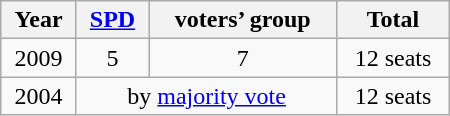<table class="wikitable" width="300">
<tr>
<th>Year</th>
<th><a href='#'>SPD</a></th>
<th>voters’ group</th>
<th>Total</th>
</tr>
<tr align="center">
<td>2009</td>
<td>5</td>
<td>7</td>
<td>12 seats</td>
</tr>
<tr align="center">
<td>2004</td>
<td colspan="2">by <a href='#'>majority vote</a></td>
<td>12 seats</td>
</tr>
</table>
